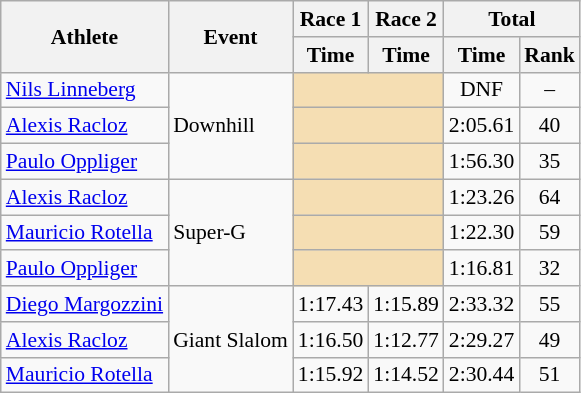<table class="wikitable" style="font-size:90%">
<tr>
<th rowspan="2">Athlete</th>
<th rowspan="2">Event</th>
<th>Race 1</th>
<th>Race 2</th>
<th colspan="2">Total</th>
</tr>
<tr>
<th>Time</th>
<th>Time</th>
<th>Time</th>
<th>Rank</th>
</tr>
<tr>
<td><a href='#'>Nils Linneberg</a></td>
<td rowspan="3">Downhill</td>
<td colspan="2" bgcolor="wheat"></td>
<td align="center">DNF</td>
<td align="center">–</td>
</tr>
<tr>
<td><a href='#'>Alexis Racloz</a></td>
<td colspan="2" bgcolor="wheat"></td>
<td align="center">2:05.61</td>
<td align="center">40</td>
</tr>
<tr>
<td><a href='#'>Paulo Oppliger</a></td>
<td colspan="2" bgcolor="wheat"></td>
<td align="center">1:56.30</td>
<td align="center">35</td>
</tr>
<tr>
<td><a href='#'>Alexis Racloz</a></td>
<td rowspan="3">Super-G</td>
<td colspan="2" bgcolor="wheat"></td>
<td align="center">1:23.26</td>
<td align="center">64</td>
</tr>
<tr>
<td><a href='#'>Mauricio Rotella</a></td>
<td colspan="2" bgcolor="wheat"></td>
<td align="center">1:22.30</td>
<td align="center">59</td>
</tr>
<tr>
<td><a href='#'>Paulo Oppliger</a></td>
<td colspan="2" bgcolor="wheat"></td>
<td align="center">1:16.81</td>
<td align="center">32</td>
</tr>
<tr>
<td><a href='#'>Diego Margozzini</a></td>
<td rowspan="3">Giant Slalom</td>
<td align="center">1:17.43</td>
<td align="center">1:15.89</td>
<td align="center">2:33.32</td>
<td align="center">55</td>
</tr>
<tr>
<td><a href='#'>Alexis Racloz</a></td>
<td align="center">1:16.50</td>
<td align="center">1:12.77</td>
<td align="center">2:29.27</td>
<td align="center">49</td>
</tr>
<tr>
<td><a href='#'>Mauricio Rotella</a></td>
<td align="center">1:15.92</td>
<td align="center">1:14.52</td>
<td align="center">2:30.44</td>
<td align="center">51</td>
</tr>
</table>
